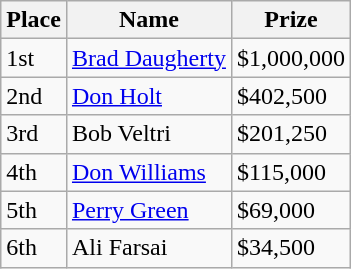<table class="wikitable">
<tr>
<th bgcolor="#FFEBAD">Place</th>
<th bgcolor="#FFEBAD">Name</th>
<th bgcolor="#FFEBAD">Prize</th>
</tr>
<tr>
<td>1st</td>
<td><a href='#'>Brad Daugherty</a></td>
<td>$1,000,000</td>
</tr>
<tr>
<td>2nd</td>
<td><a href='#'>Don Holt</a></td>
<td>$402,500</td>
</tr>
<tr>
<td>3rd</td>
<td>Bob Veltri</td>
<td>$201,250</td>
</tr>
<tr>
<td>4th</td>
<td><a href='#'>Don Williams</a></td>
<td>$115,000</td>
</tr>
<tr>
<td>5th</td>
<td><a href='#'>Perry Green</a></td>
<td>$69,000</td>
</tr>
<tr>
<td>6th</td>
<td>Ali Farsai</td>
<td>$34,500</td>
</tr>
</table>
